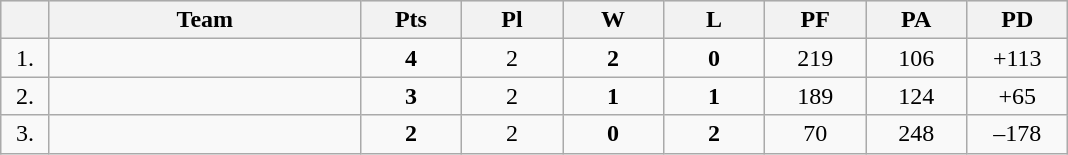<table class=wikitable style="text-align:center">
<tr bgcolor="#DCDCDC">
<th width="25"></th>
<th width="200">Team</th>
<th width="60">Pts</th>
<th width="60">Pl</th>
<th width="60">W</th>
<th width="60">L</th>
<th width="60">PF</th>
<th width="60">PA</th>
<th width="60">PD</th>
</tr>
<tr>
<td>1.</td>
<td align=left></td>
<td><strong>4</strong></td>
<td>2</td>
<td><strong>2</strong></td>
<td><strong>0</strong></td>
<td>219</td>
<td>106</td>
<td>+113</td>
</tr>
<tr>
<td>2.</td>
<td align=left></td>
<td><strong>3</strong></td>
<td>2</td>
<td><strong>1</strong></td>
<td><strong>1</strong></td>
<td>189</td>
<td>124</td>
<td>+65</td>
</tr>
<tr>
<td>3.</td>
<td align=left></td>
<td><strong>2</strong></td>
<td>2</td>
<td><strong>0</strong></td>
<td><strong>2</strong></td>
<td>70</td>
<td>248</td>
<td>–178</td>
</tr>
</table>
